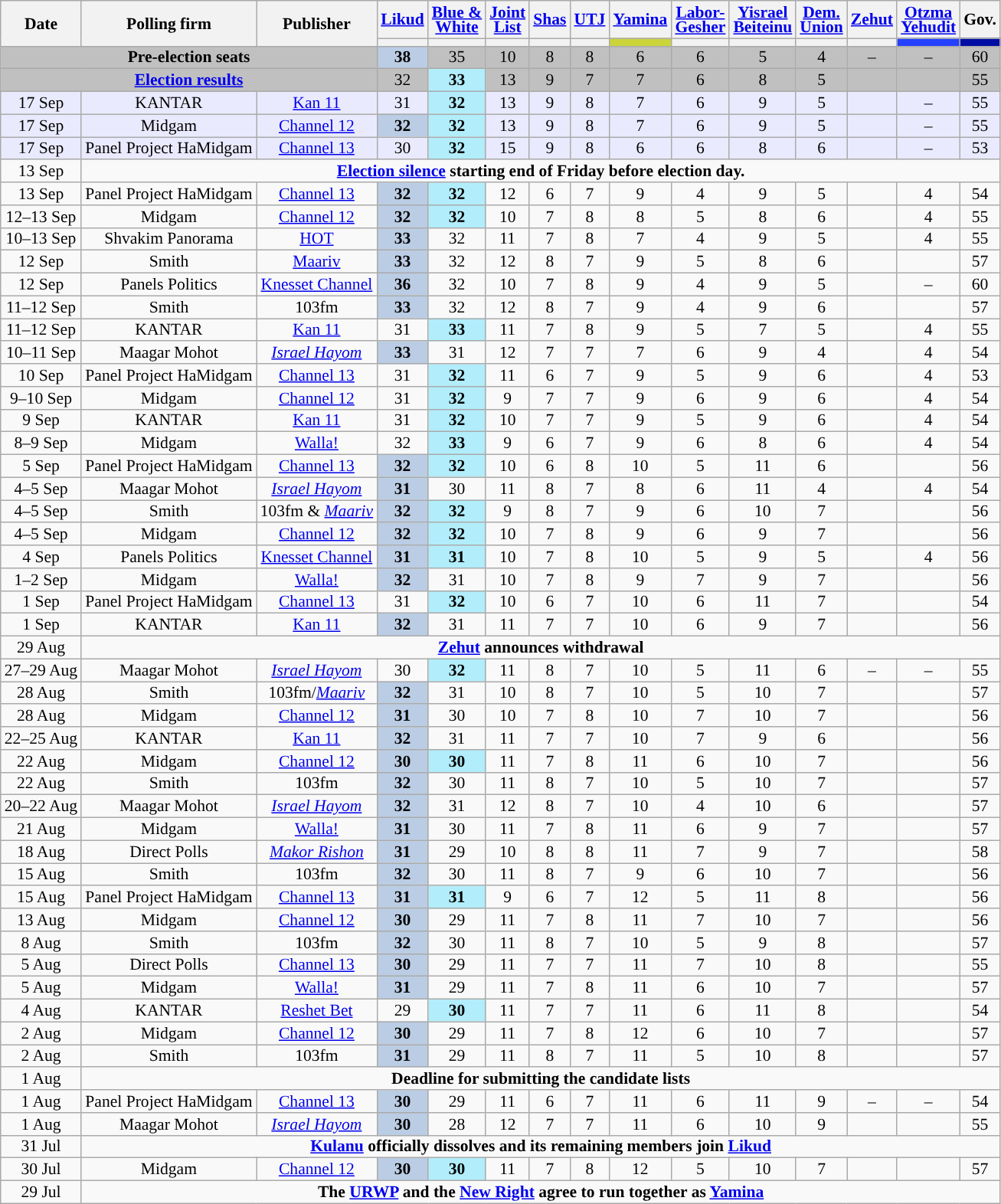<table class="wikitable sortable" style="text-align:center;font-size:90%;line-height:13px">
<tr>
<th rowspan="2">Date</th>
<th rowspan="2">Polling firm</th>
<th rowspan="2">Publisher</th>
<th><a href='#'>Likud</a></th>
<th><a href='#'>Blue &<br>White</a></th>
<th><a href='#'>Joint<br>List</a></th>
<th><a href='#'>Shas</a></th>
<th><a href='#'>UTJ</a></th>
<th><a href='#'>Yamina</a></th>
<th><a href='#'>Labor-<br>Gesher</a></th>
<th><a href='#'>Yisrael<br>Beiteinu</a></th>
<th><a href='#'>Dem.<br>Union</a></th>
<th><a href='#'>Zehut</a></th>
<th><a href='#'>Otzma<br>Yehudit</a></th>
<th>Gov.</th>
</tr>
<tr>
<th style="background:"></th>
<th style="background:"></th>
<th style="background:"></th>
<th style="background:"></th>
<th style="background:"></th>
<th style="background:#CBD53A;"></th>
<th style="background:"></th>
<th style="background:"></th>
<th style="background:"></th>
<th style="background:"></th>
<th style="background:#2441FF;"></th>
<th style="background:#000EA3;"></th>
</tr>
<tr>
<td style="background:silver" colspan=3><strong>Pre-election seats</strong></td>
<td style="background:#BBCDE4"><strong>38</strong>	</td>
<td style="background:silver">35		</td>
<td style="background:silver">10		</td>
<td style="background:silver">8		</td>
<td style="background:silver">8		</td>
<td style="background:silver">6		</td>
<td style="background:silver">6		</td>
<td style="background:silver">5		</td>
<td style="background:silver">4		</td>
<td style="background:silver">–		</td>
<td style="background:silver">–		</td>
<td style="background:silver">60		</td>
</tr>
<tr>
<td style="background:silver" colspan=3><strong><a href='#'>Election results</a></strong></td>
<td style="background:silver">32</td>
<td style="background:#B2EDFB"><strong>33</strong></td>
<td style="background:silver">13</td>
<td style="background:silver">9</td>
<td style="background:silver">7</td>
<td style="background:silver">7</td>
<td style="background:silver">6</td>
<td style="background:silver">8</td>
<td style="background:silver">5</td>
<td style="background:silver"></td>
<td style="background:silver"></td>
<td style="background:silver">55</td>
</tr>
<tr style="background-color:#EAEAFF;">
<td data-sort-value="2019-08-17">17 Sep</td>
<td>KANTAR</td>
<td><a href='#'>Kan 11</a></td>
<td>31					</td>
<td style="background:#B2EDFB"><strong>32</strong>	</td>
<td>13					</td>
<td>9					</td>
<td>8					</td>
<td>7					</td>
<td>6					</td>
<td>9					</td>
<td>5					</td>
<td>				</td>
<td>–					</td>
<td>55					</td>
</tr>
<tr style="background-color:#EAEAFF;">
<td data-sort-value="2019-08-17">17 Sep</td>
<td>Midgam</td>
<td><a href='#'>Channel 12</a></td>
<td style="background:#BBCDE4"><strong>32</strong>	</td>
<td style="background:#B2EDFB"><strong>32</strong>	</td>
<td>13					</td>
<td>9					</td>
<td>8					</td>
<td>7					</td>
<td>6					</td>
<td>9					</td>
<td>5					</td>
<td>				</td>
<td>–					</td>
<td>55					</td>
</tr>
<tr style="background-color:#EAEAFF;">
<td data-sort-value="2019-08-17">17 Sep</td>
<td>Panel Project HaMidgam</td>
<td><a href='#'>Channel 13</a></td>
<td>30					</td>
<td style="background:#B2EDFB"><strong>32</strong>	</td>
<td>15					</td>
<td>9					</td>
<td>8					</td>
<td>6					</td>
<td>6					</td>
<td>8					</td>
<td>6					</td>
<td>				</td>
<td>–					</td>
<td>53					</td>
</tr>
<tr>
<td data-sort-value="2019-09-13">13 Sep</td>
<td colspan="16"><strong><a href='#'>Election silence</a> starting end of Friday before election day.</strong></td>
</tr>
<tr>
<td data-sort-value="2019-09-13">13 Sep</td>
<td>Panel Project HaMidgam</td>
<td><a href='#'>Channel 13</a></td>
<td style="background:#BBCDE4"><strong>32</strong>	</td>
<td style="background:#B2EDFB"><strong>32</strong>	</td>
<td>12					</td>
<td>6					</td>
<td>7					</td>
<td>9					</td>
<td>4					</td>
<td>9					</td>
<td>5					</td>
<td>				</td>
<td>4					</td>
<td>54					</td>
</tr>
<tr>
<td data-sort-value="2019-09-13">12–13 Sep</td>
<td>Midgam</td>
<td><a href='#'>Channel 12</a></td>
<td style="background:#BBCDE4"><strong>32</strong>	</td>
<td style="background:#B2EDFB"><strong>32</strong>	</td>
<td>10					</td>
<td>7					</td>
<td>8					</td>
<td>8					</td>
<td>5					</td>
<td>8					</td>
<td>6					</td>
<td>				</td>
<td>4					</td>
<td>55					</td>
</tr>
<tr>
<td data-sort-value="2019-09-13">10–13 Sep</td>
<td>Shvakim Panorama</td>
<td><a href='#'>HOT</a></td>
<td style="background:#BBCDE4"><strong>33</strong>	</td>
<td>32					</td>
<td>11					</td>
<td>7					</td>
<td>8					</td>
<td>7					</td>
<td>4					</td>
<td>9					</td>
<td>5					</td>
<td>				</td>
<td>4					</td>
<td>55					</td>
</tr>
<tr>
<td data-sort-value="2019-09-12">12 Sep</td>
<td>Smith</td>
<td><a href='#'>Maariv</a></td>
<td style="background:#BBCDE4"><strong>33</strong>	</td>
<td>32                                 	</td>
<td>12					</td>
<td>8					</td>
<td>7					</td>
<td>9					</td>
<td>5					</td>
<td>8					</td>
<td>6					</td>
<td>				</td>
<td>		        </td>
<td>57					</td>
</tr>
<tr>
<td data-sort-value="2019-09-12">12 Sep</td>
<td>Panels Politics</td>
<td><a href='#'>Knesset Channel</a></td>
<td style="background:#BBCDE4"><strong>36</strong>	</td>
<td>32					</td>
<td>10					</td>
<td>7					</td>
<td>8					</td>
<td>9					</td>
<td>4					</td>
<td>9					</td>
<td>5					</td>
<td>				</td>
<td>–					</td>
<td>60					</td>
</tr>
<tr>
<td data-sort-value="2019-09-12">11–12 Sep</td>
<td>Smith</td>
<td>103fm</td>
<td style="background:#BBCDE4"><strong>33</strong>	</td>
<td>32					</td>
<td>12					</td>
<td>8					</td>
<td>7					</td>
<td>9					</td>
<td>4					</td>
<td>9					</td>
<td>6					</td>
<td>				</td>
<td>			</td>
<td>57					</td>
</tr>
<tr>
<td data-sort-value="2019-09-12">11–12 Sep</td>
<td>KANTAR</td>
<td><a href='#'>Kan 11</a></td>
<td>31					</td>
<td style="background:#B2EDFB"><strong>33</strong>	</td>
<td>11					</td>
<td>7					</td>
<td>8					</td>
<td>9					</td>
<td>5					</td>
<td>7					</td>
<td>5					</td>
<td>				</td>
<td>4					</td>
<td>55					</td>
</tr>
<tr>
<td data-sort-value="2019-09-11">10–11 Sep</td>
<td>Maagar Mohot</td>
<td><em><a href='#'>Israel Hayom</a></em></td>
<td style="background:#BBCDE4"><strong>33</strong>	</td>
<td>31					</td>
<td>12					</td>
<td>7					</td>
<td>7					</td>
<td>7					</td>
<td>6					</td>
<td>9					</td>
<td>4					</td>
<td>				</td>
<td>4					</td>
<td>54					</td>
</tr>
<tr>
<td data-sort-value="2019-09-10">10 Sep</td>
<td>Panel Project HaMidgam</td>
<td><a href='#'>Channel 13</a></td>
<td>31					</td>
<td style="background:#B2EDFB"><strong>32</strong>	</td>
<td>11					</td>
<td>6					</td>
<td>7					</td>
<td>9					</td>
<td>5					</td>
<td>9					</td>
<td>6					</td>
<td>				</td>
<td>4					</td>
<td>53					</td>
</tr>
<tr>
<td data-sort-value="2019-09-10">9–10 Sep</td>
<td>Midgam</td>
<td><a href='#'>Channel 12</a></td>
<td>31					</td>
<td style="background:#B2EDFB"><strong>32</strong>	</td>
<td>9					</td>
<td>7					</td>
<td>7					</td>
<td>9					</td>
<td>6					</td>
<td>9					</td>
<td>6					</td>
<td>				</td>
<td>4					</td>
<td>54					</td>
</tr>
<tr>
<td data-sort-value="2019-09-09">9 Sep</td>
<td>KANTAR</td>
<td><a href='#'>Kan 11</a></td>
<td>31					</td>
<td style="background:#B2EDFB"><strong>32</strong>	</td>
<td>10					</td>
<td>7					</td>
<td>7					</td>
<td>9					</td>
<td>5					</td>
<td>9					</td>
<td>6					</td>
<td>				</td>
<td>4					</td>
<td>54					</td>
</tr>
<tr>
<td data-sort-value="2019-09-09">8–9 Sep</td>
<td>Midgam</td>
<td><a href='#'>Walla!</a></td>
<td>32					</td>
<td style="background:#B2EDFB"><strong>33</strong>	</td>
<td>9					</td>
<td>6					</td>
<td>7					</td>
<td>9					</td>
<td>6					</td>
<td>8					</td>
<td>6					</td>
<td>				</td>
<td>4					</td>
<td>54					</td>
</tr>
<tr>
<td data-sort-value="2019-09-05">5 Sep</td>
<td>Panel Project HaMidgam</td>
<td><a href='#'>Channel 13</a></td>
<td style="background:#BBCDE4"><strong>32</strong>	</td>
<td style="background:#B2EDFB"><strong>32</strong>	</td>
<td>10					</td>
<td>6					</td>
<td>8					</td>
<td>10					</td>
<td>5					</td>
<td>11					</td>
<td>6					</td>
<td>				</td>
<td>			</td>
<td>56					</td>
</tr>
<tr>
<td data-sort-value="2019-09-05">4–5 Sep</td>
<td>Maagar Mohot</td>
<td><em><a href='#'>Israel Hayom</a></em></td>
<td style="background:#BBCDE4"><strong>31</strong>	</td>
<td>30					</td>
<td>11					</td>
<td>8					</td>
<td>7					</td>
<td>8					</td>
<td>6					</td>
<td>11					</td>
<td>4					</td>
<td>				</td>
<td>4					</td>
<td>54					</td>
</tr>
<tr>
<td data-sort-value="2019-09-05">4–5 Sep</td>
<td>Smith</td>
<td>103fm & <em><a href='#'>Maariv</a></em></td>
<td style="background:#BBCDE4"><strong>32</strong>	</td>
<td style="background:#B2EDFB"><strong>32</strong>	</td>
<td>9					</td>
<td>8					</td>
<td>7					</td>
<td>9					</td>
<td>6					</td>
<td>10					</td>
<td>7					</td>
<td>				</td>
<td>			</td>
<td>56					</td>
</tr>
<tr>
<td data-sort-value="2019-09-05">4–5 Sep</td>
<td>Midgam</td>
<td><a href='#'>Channel 12</a></td>
<td style="background:#BBCDE4"><strong>32</strong>	</td>
<td style="background:#B2EDFB"><strong>32</strong>	</td>
<td>10					</td>
<td>7					</td>
<td>8					</td>
<td>9					</td>
<td>6					</td>
<td>9					</td>
<td>7					</td>
<td>				</td>
<td>			</td>
<td>56					</td>
</tr>
<tr>
<td data-sort-value="2019-09-04">4 Sep</td>
<td>Panels Politics</td>
<td><a href='#'>Knesset Channel</a></td>
<td style="background:#BBCDE4"><strong>31</strong>	</td>
<td style="background:#B2EDFB"><strong>31</strong>	</td>
<td>10					</td>
<td>7					</td>
<td>8					</td>
<td>10					</td>
<td>5					</td>
<td>9					</td>
<td>5					</td>
<td>				</td>
<td>4					</td>
<td>56					</td>
</tr>
<tr>
<td data-sort-value="2019-09-02">1–2 Sep</td>
<td>Midgam</td>
<td><a href='#'>Walla!</a></td>
<td style="background:#BBCDE4"><strong>32</strong>	</td>
<td>31					</td>
<td>10					</td>
<td>7					</td>
<td>8					</td>
<td>9					</td>
<td>7					</td>
<td>9					</td>
<td>7					</td>
<td>				</td>
<td>			</td>
<td>56					</td>
</tr>
<tr>
<td data-sort-value="2019-09-01">1 Sep</td>
<td>Panel Project HaMidgam</td>
<td><a href='#'>Channel 13</a></td>
<td>31					</td>
<td style="background:#B2EDFB"><strong>32</strong>	</td>
<td>10					</td>
<td>6					</td>
<td>7					</td>
<td>10					</td>
<td>6					</td>
<td>11					</td>
<td>7					</td>
<td>				</td>
<td>			</td>
<td>54					</td>
</tr>
<tr>
<td data-sort-value="2019-09-01">1 Sep</td>
<td>KANTAR</td>
<td><a href='#'>Kan 11</a></td>
<td style="background:#BBCDE4"><strong>32</strong>	</td>
<td>31					</td>
<td>11					</td>
<td>7					</td>
<td>7					</td>
<td>10					</td>
<td>6					</td>
<td>9					</td>
<td>7					</td>
<td>				</td>
<td>			</td>
<td>56					</td>
</tr>
<tr>
<td data-sort-value="2019-08-29">29 Aug</td>
<td colspan="16"><strong><a href='#'>Zehut</a> announces withdrawal</strong></td>
</tr>
<tr>
<td data-sort-value="2019-08-29">27–29 Aug</td>
<td>Maagar Mohot</td>
<td><em><a href='#'>Israel Hayom</a></em></td>
<td>30					</td>
<td style="background:#B2EDFB"><strong>32</strong>	</td>
<td>11					</td>
<td>8					</td>
<td>7					</td>
<td>10					</td>
<td>5					</td>
<td>11					</td>
<td>6					</td>
<td>–					</td>
<td>–					</td>
<td>55					</td>
</tr>
<tr>
<td data-sort-value="2019-08-28">28 Aug</td>
<td>Smith</td>
<td>103fm/<em><a href='#'>Maariv</a></em></td>
<td style="background:#BBCDE4"><strong>32</strong>	</td>
<td>31					</td>
<td>10					</td>
<td>8					</td>
<td>7					</td>
<td>10					</td>
<td>5					</td>
<td>10					</td>
<td>7					</td>
<td>			</td>
<td>			</td>
<td>57					</td>
</tr>
<tr>
<td data-sort-value="2019-08-28">28 Aug</td>
<td>Midgam</td>
<td><a href='#'>Channel 12</a></td>
<td style="background:#BBCDE4"><strong>31</strong>	</td>
<td>30					</td>
<td>10					</td>
<td>7					</td>
<td>8					</td>
<td>10					</td>
<td>7					</td>
<td>10					</td>
<td>7					</td>
<td>			</td>
<td>			</td>
<td>56					</td>
</tr>
<tr>
<td data-sort-value="2019-08-25">22–25 Aug</td>
<td>KANTAR</td>
<td><a href='#'>Kan 11</a></td>
<td style="background:#BBCDE4"><strong>32</strong>	</td>
<td>31					</td>
<td>11					</td>
<td>7					</td>
<td>7					</td>
<td>10					</td>
<td>7					</td>
<td>9					</td>
<td>6					</td>
<td>			</td>
<td>			</td>
<td>56					</td>
</tr>
<tr>
<td data-sort-value="2019-08-22">22 Aug</td>
<td>Midgam</td>
<td><a href='#'>Channel 12</a></td>
<td style="background:#BBCDE4"><strong>30</strong>	</td>
<td style="background:#B2EDFB"><strong>30</strong>	</td>
<td>11					</td>
<td>7					</td>
<td>8					</td>
<td>11					</td>
<td>6					</td>
<td>10					</td>
<td>7					</td>
<td>			</td>
<td>			</td>
<td>56					</td>
</tr>
<tr>
<td data-sort-value="2019-08-22">22 Aug</td>
<td>Smith</td>
<td>103fm</td>
<td style="background:#BBCDE4"><strong>32</strong>	</td>
<td>30					</td>
<td>11					</td>
<td>8					</td>
<td>7					</td>
<td>10					</td>
<td>5					</td>
<td>10					</td>
<td>7					</td>
<td>			</td>
<td>			</td>
<td>57					</td>
</tr>
<tr>
<td data-sort-value="2019-08-22">20–22 Aug</td>
<td>Maagar Mohot</td>
<td><em><a href='#'>Israel Hayom</a></em></td>
<td style="background:#BBCDE4"><strong>32</strong>	</td>
<td>31					</td>
<td>12					</td>
<td>8					</td>
<td>7					</td>
<td>10					</td>
<td>4					</td>
<td>10					</td>
<td>6					</td>
<td>				</td>
<td>				</td>
<td>57					</td>
</tr>
<tr>
<td data-sort-value="2019-08-21">21 Aug</td>
<td>Midgam</td>
<td><a href='#'>Walla!</a></td>
<td style="background:#BBCDE4"><strong>31</strong>	</td>
<td>30					</td>
<td>11					</td>
<td>7					</td>
<td>8					</td>
<td>11					</td>
<td>6					</td>
<td>9					</td>
<td>7					</td>
<td>			</td>
<td>			</td>
<td>57					</td>
</tr>
<tr>
<td data-sort-value="2019-08-18">18 Aug</td>
<td>Direct Polls</td>
<td><em><a href='#'>Makor Rishon</a></em></td>
<td style="background:#BBCDE4"><strong>31</strong>	</td>
<td>29					</td>
<td>10					</td>
<td>8					</td>
<td>8					</td>
<td>11					</td>
<td>7					</td>
<td>9					</td>
<td>7					</td>
<td>			</td>
<td>			</td>
<td>58					</td>
</tr>
<tr>
<td data-sort-value="2019-08-15">15 Aug</td>
<td>Smith</td>
<td>103fm</td>
<td style="background:#BBCDE4"><strong>32</strong>	</td>
<td>30					</td>
<td>11					</td>
<td>8					</td>
<td>7					</td>
<td>9					</td>
<td>6					</td>
<td>10					</td>
<td>7					</td>
<td>			</td>
<td>			</td>
<td>56					</td>
</tr>
<tr>
<td data-sort-value="2019-08-15">15 Aug</td>
<td>Panel Project HaMidgam</td>
<td><a href='#'>Channel 13</a></td>
<td style="background:#BBCDE4"><strong>31</strong>	</td>
<td style="background:#B2EDFB"><strong>31</strong>	</td>
<td>9					</td>
<td>6					</td>
<td>7					</td>
<td>12					</td>
<td>5					</td>
<td>11					</td>
<td>8					</td>
<td>			</td>
<td>			</td>
<td>56					</td>
</tr>
<tr>
<td data-sort-value="2019-08-13">13 Aug</td>
<td>Midgam</td>
<td><a href='#'>Channel 12</a></td>
<td style="background:#BBCDE4"><strong>30</strong>	</td>
<td>29					</td>
<td>11					</td>
<td>7					</td>
<td>8					</td>
<td>11					</td>
<td>7					</td>
<td>10					</td>
<td>7					</td>
<td>			</td>
<td>			</td>
<td>56					</td>
</tr>
<tr>
<td data-sort-value="2019-08-08">8 Aug</td>
<td>Smith</td>
<td>103fm</td>
<td style="background:#BBCDE4"><strong>32</strong>	</td>
<td>30					</td>
<td>11					</td>
<td>8					</td>
<td>7					</td>
<td>10					</td>
<td>5					</td>
<td>9					</td>
<td>8					</td>
<td>			</td>
<td>			</td>
<td>57					</td>
</tr>
<tr>
<td data-sort-value="2019-08-05">5 Aug</td>
<td>Direct Polls</td>
<td><a href='#'>Channel 13</a></td>
<td style="background:#BBCDE4"><strong>30</strong>	</td>
<td>29					</td>
<td>11					</td>
<td>7					</td>
<td>7					</td>
<td>11					</td>
<td>7					</td>
<td>10					</td>
<td>8					</td>
<td>			</td>
<td>			</td>
<td>55					</td>
</tr>
<tr>
<td data-sort-value="2019-08-05">5 Aug</td>
<td>Midgam</td>
<td><a href='#'>Walla!</a></td>
<td style="background:#BBCDE4"><strong>31</strong>	</td>
<td>29					</td>
<td>11					</td>
<td>7					</td>
<td>8					</td>
<td>11					</td>
<td>6					</td>
<td>10					</td>
<td>7					</td>
<td>			</td>
<td>			</td>
<td>57					</td>
</tr>
<tr>
<td data-sort-value="2019-08-04">4 Aug</td>
<td>KANTAR</td>
<td><a href='#'>Reshet Bet</a></td>
<td>29					</td>
<td style="background:#B2EDFB"><strong>30</strong>	</td>
<td>11					</td>
<td>7					</td>
<td>7					</td>
<td>11					</td>
<td>6					</td>
<td>11					</td>
<td>8					</td>
<td>			</td>
<td>			</td>
<td>54					</td>
</tr>
<tr>
<td data-sort-value="2019-08-02">2 Aug</td>
<td>Midgam</td>
<td><a href='#'>Channel 12</a></td>
<td style="background:#BBCDE4"><strong>30</strong>	</td>
<td>29					</td>
<td>11					</td>
<td>7					</td>
<td>8					</td>
<td>12					</td>
<td>6					</td>
<td>10					</td>
<td>7					</td>
<td>			</td>
<td>			</td>
<td>57					</td>
</tr>
<tr>
<td data-sort-value="2019-08-02">2 Aug</td>
<td>Smith</td>
<td>103fm</td>
<td style="background:#BBCDE4"><strong>31</strong>	</td>
<td>29					</td>
<td>11					</td>
<td>8					</td>
<td>7					</td>
<td>11					</td>
<td>5					</td>
<td>10					</td>
<td>8					</td>
<td>			</td>
<td>			</td>
<td>57					</td>
</tr>
<tr>
<td data-sort-value="2019-08-01">1 Aug</td>
<td colspan="16"><strong>Deadline for submitting the candidate lists</strong></td>
</tr>
<tr>
<td data-sort-value="2019-08-01">1 Aug</td>
<td>Panel Project HaMidgam</td>
<td><a href='#'>Channel 13</a></td>
<td style="background:#BBCDE4"><strong>30</strong>	</td>
<td>29					</td>
<td>11					</td>
<td>6					</td>
<td>7					</td>
<td>11					</td>
<td>6					</td>
<td>11					</td>
<td>9					</td>
<td>–					</td>
<td>–					</td>
<td>54					</td>
</tr>
<tr>
<td data-sort-value="2019-08-01">1 Aug</td>
<td>Maagar Mohot</td>
<td><em><a href='#'>Israel Hayom</a></em></td>
<td style="background:#BBCDE4"><strong>30</strong>	</td>
<td>28					</td>
<td>12					</td>
<td>7					</td>
<td>7					</td>
<td>11					</td>
<td>6					</td>
<td>10					</td>
<td>9					</td>
<td>				</td>
<td>				</td>
<td>55					</td>
</tr>
<tr>
<td data-sort-value="2019-07-31">31 Jul</td>
<td colspan="16"><strong><a href='#'>Kulanu</a> officially dissolves and its remaining members join <a href='#'>Likud</a></strong></td>
</tr>
<tr>
<td data-sort-value="2019-07-30">30 Jul</td>
<td>Midgam</td>
<td><a href='#'>Channel 12</a></td>
<td style="background:#BBCDE4"><strong>30</strong>	</td>
<td style="background:#B2EDFB"><strong>30</strong>	</td>
<td>11					</td>
<td>7					</td>
<td>8					</td>
<td>12					</td>
<td>5					</td>
<td>10					</td>
<td>7					</td>
<td>			</td>
<td>			</td>
<td>57					</td>
</tr>
<tr>
<td data-sort-value="2019-07-29">29 Jul</td>
<td colspan="16"><strong>The <a href='#'>URWP</a> and the <a href='#'>New Right</a> agree to run together as <a href='#'>Yamina</a></strong></td>
</tr>
</table>
